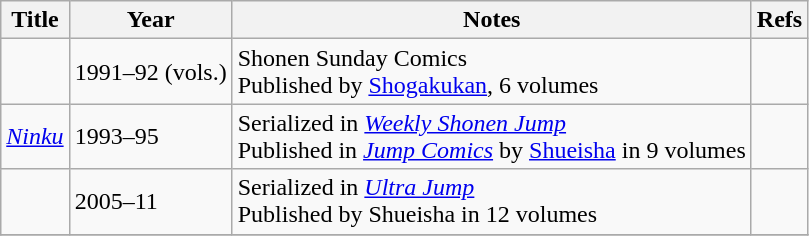<table class="wikitable sortable">
<tr>
<th>Title</th>
<th>Year</th>
<th>Notes</th>
<th>Refs</th>
</tr>
<tr>
<td></td>
<td>1991–92 (vols.)</td>
<td>Shonen Sunday Comics<br>Published by <a href='#'>Shogakukan</a>, 6 volumes</td>
<td> </td>
</tr>
<tr>
<td><em><a href='#'>Ninku</a></em></td>
<td>1993–95</td>
<td>Serialized in <em><a href='#'>Weekly Shonen Jump</a></em><br>Published in <em><a href='#'>Jump Comics</a></em> by <a href='#'>Shueisha</a> in 9 volumes</td>
<td></td>
</tr>
<tr>
<td></td>
<td>2005–11</td>
<td>Serialized in <em><a href='#'>Ultra Jump</a></em><br>Published by Shueisha in 12 volumes</td>
<td></td>
</tr>
<tr>
</tr>
</table>
